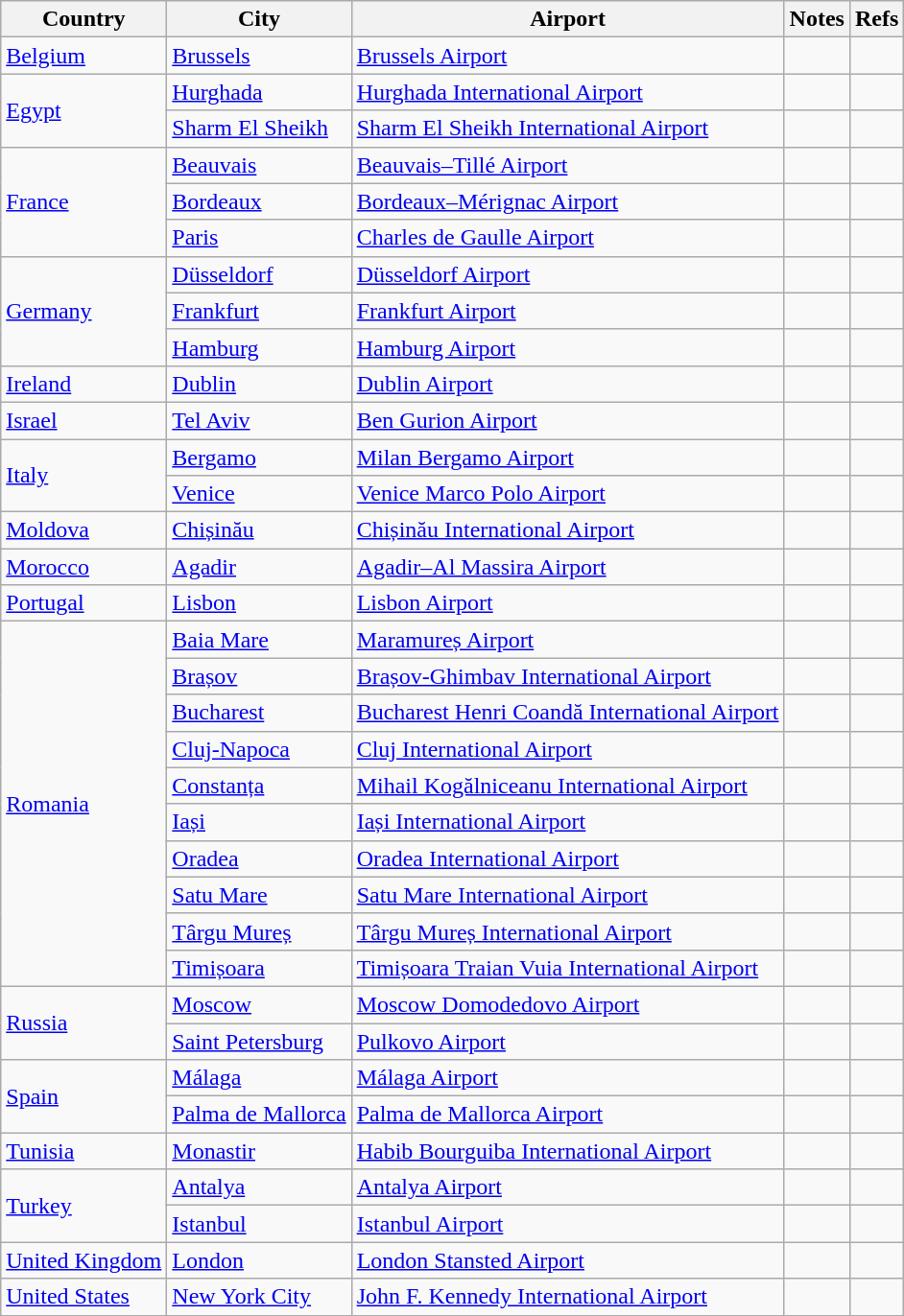<table class="sortable wikitable">
<tr>
<th>Country</th>
<th>City</th>
<th>Airport</th>
<th>Notes</th>
<th>Refs</th>
</tr>
<tr>
<td><a href='#'>Belgium</a></td>
<td><a href='#'>Brussels</a></td>
<td><a href='#'>Brussels Airport</a></td>
<td align=center></td>
<td align=center></td>
</tr>
<tr>
<td rowspan="2"><a href='#'>Egypt</a></td>
<td><a href='#'>Hurghada</a></td>
<td><a href='#'>Hurghada International Airport</a></td>
<td></td>
<td align=center></td>
</tr>
<tr>
<td><a href='#'>Sharm El Sheikh</a></td>
<td><a href='#'>Sharm El Sheikh International Airport</a></td>
<td></td>
<td align=center></td>
</tr>
<tr>
<td rowspan="3"><a href='#'>France</a></td>
<td><a href='#'>Beauvais</a></td>
<td><a href='#'>Beauvais–Tillé Airport</a></td>
<td></td>
<td align=center></td>
</tr>
<tr>
<td><a href='#'>Bordeaux</a></td>
<td><a href='#'>Bordeaux–Mérignac Airport</a></td>
<td></td>
<td align=center></td>
</tr>
<tr>
<td><a href='#'>Paris</a></td>
<td><a href='#'>Charles de Gaulle Airport</a></td>
<td align=center></td>
</tr>
<tr>
<td rowspan="3"><a href='#'>Germany</a></td>
<td><a href='#'>Düsseldorf</a></td>
<td><a href='#'>Düsseldorf Airport</a></td>
<td></td>
<td align=center></td>
</tr>
<tr>
<td><a href='#'>Frankfurt</a></td>
<td><a href='#'>Frankfurt Airport</a></td>
<td align=center></td>
<td align=center></td>
</tr>
<tr>
<td><a href='#'>Hamburg</a></td>
<td><a href='#'>Hamburg Airport</a></td>
<td align=center></td>
<td align=center></td>
</tr>
<tr>
<td><a href='#'>Ireland</a></td>
<td><a href='#'>Dublin</a></td>
<td><a href='#'>Dublin Airport</a></td>
<td></td>
<td align=center></td>
</tr>
<tr>
<td><a href='#'>Israel</a></td>
<td><a href='#'>Tel Aviv</a></td>
<td><a href='#'>Ben Gurion Airport</a></td>
<td align=center></td>
<td align=center></td>
</tr>
<tr>
<td rowspan="2"><a href='#'>Italy</a></td>
<td><a href='#'>Bergamo</a></td>
<td><a href='#'>Milan Bergamo Airport</a></td>
<td align=center></td>
<td align=center></td>
</tr>
<tr>
<td><a href='#'>Venice</a></td>
<td><a href='#'>Venice Marco Polo Airport</a></td>
<td align=center></td>
<td align=center></td>
</tr>
<tr>
<td><a href='#'>Moldova</a></td>
<td><a href='#'>Chișinău</a></td>
<td><a href='#'>Chișinău International Airport</a></td>
<td></td>
<td align=center></td>
</tr>
<tr>
<td><a href='#'>Morocco</a></td>
<td><a href='#'>Agadir</a></td>
<td><a href='#'>Agadir–Al Massira Airport</a></td>
<td></td>
<td align=center></td>
</tr>
<tr>
<td><a href='#'>Portugal</a></td>
<td><a href='#'>Lisbon</a></td>
<td><a href='#'>Lisbon Airport</a></td>
<td></td>
<td align=center></td>
</tr>
<tr>
<td rowspan="10"><a href='#'>Romania</a></td>
<td><a href='#'>Baia Mare</a></td>
<td><a href='#'>Maramureș Airport</a></td>
<td align=center></td>
<td align=center></td>
</tr>
<tr>
<td><a href='#'>Brașov</a></td>
<td><a href='#'>Brașov-Ghimbav International Airport</a></td>
<td></td>
<td align=center></td>
</tr>
<tr>
<td><a href='#'>Bucharest</a></td>
<td><a href='#'>Bucharest Henri Coandă International Airport</a></td>
<td></td>
<td align=center></td>
</tr>
<tr>
<td><a href='#'>Cluj-Napoca</a></td>
<td><a href='#'>Cluj International Airport</a></td>
<td></td>
<td align=center></td>
</tr>
<tr>
<td><a href='#'>Constanța</a></td>
<td><a href='#'>Mihail Kogălniceanu International Airport</a></td>
<td></td>
<td align=center></td>
</tr>
<tr>
<td><a href='#'>Iași</a></td>
<td><a href='#'>Iași International Airport</a></td>
<td align=center></td>
<td align=center></td>
</tr>
<tr>
<td><a href='#'>Oradea</a></td>
<td><a href='#'>Oradea International Airport</a></td>
<td></td>
<td align=center></td>
</tr>
<tr>
<td><a href='#'>Satu Mare</a></td>
<td><a href='#'>Satu Mare International Airport</a></td>
<td></td>
<td align=center></td>
</tr>
<tr>
<td><a href='#'>Târgu Mureș</a></td>
<td><a href='#'>Târgu Mureș International Airport</a></td>
<td></td>
<td align=center></td>
</tr>
<tr>
<td><a href='#'>Timișoara</a></td>
<td><a href='#'>Timișoara Traian Vuia International Airport</a></td>
<td align=center></td>
<td align=center></td>
</tr>
<tr>
<td rowspan="2"><a href='#'>Russia</a></td>
<td><a href='#'>Moscow</a></td>
<td><a href='#'>Moscow Domodedovo Airport</a></td>
<td></td>
<td align=center></td>
</tr>
<tr>
<td><a href='#'>Saint Petersburg</a></td>
<td><a href='#'>Pulkovo Airport</a></td>
<td></td>
<td align=center></td>
</tr>
<tr>
<td rowspan="2"><a href='#'>Spain</a></td>
<td><a href='#'>Málaga</a></td>
<td><a href='#'>Málaga Airport</a></td>
<td></td>
<td align=center></td>
</tr>
<tr>
<td><a href='#'>Palma de Mallorca</a></td>
<td><a href='#'>Palma de Mallorca Airport</a></td>
<td></td>
<td align=center></td>
</tr>
<tr>
<td><a href='#'>Tunisia</a></td>
<td><a href='#'>Monastir</a></td>
<td><a href='#'>Habib Bourguiba International Airport</a></td>
<td></td>
<td align=center></td>
</tr>
<tr>
<td rowspan="2"><a href='#'>Turkey</a></td>
<td><a href='#'>Antalya</a></td>
<td><a href='#'>Antalya Airport</a></td>
<td></td>
<td align=center></td>
</tr>
<tr>
<td><a href='#'>Istanbul</a></td>
<td><a href='#'>Istanbul Airport</a></td>
<td align=center></td>
<td align=center></td>
</tr>
<tr>
<td><a href='#'>United Kingdom</a></td>
<td><a href='#'>London</a></td>
<td><a href='#'>London Stansted Airport</a></td>
<td align=center></td>
<td align=center></td>
</tr>
<tr>
<td><a href='#'>United States</a></td>
<td><a href='#'>New York City</a></td>
<td><a href='#'>John F. Kennedy International Airport</a></td>
<td></td>
<td align=center></td>
</tr>
</table>
